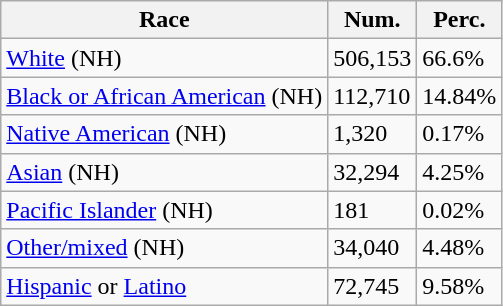<table class="wikitable">
<tr>
<th>Race</th>
<th>Num.</th>
<th>Perc.</th>
</tr>
<tr>
<td><a href='#'>White</a> (NH)</td>
<td>506,153</td>
<td>66.6%</td>
</tr>
<tr>
<td><a href='#'>Black or African American</a> (NH)</td>
<td>112,710</td>
<td>14.84%</td>
</tr>
<tr>
<td><a href='#'>Native American</a> (NH)</td>
<td>1,320</td>
<td>0.17%</td>
</tr>
<tr>
<td><a href='#'>Asian</a> (NH)</td>
<td>32,294</td>
<td>4.25%</td>
</tr>
<tr>
<td><a href='#'>Pacific Islander</a> (NH)</td>
<td>181</td>
<td>0.02%</td>
</tr>
<tr>
<td><a href='#'>Other/mixed</a> (NH)</td>
<td>34,040</td>
<td>4.48%</td>
</tr>
<tr>
<td><a href='#'>Hispanic</a> or <a href='#'>Latino</a></td>
<td>72,745</td>
<td>9.58%</td>
</tr>
</table>
